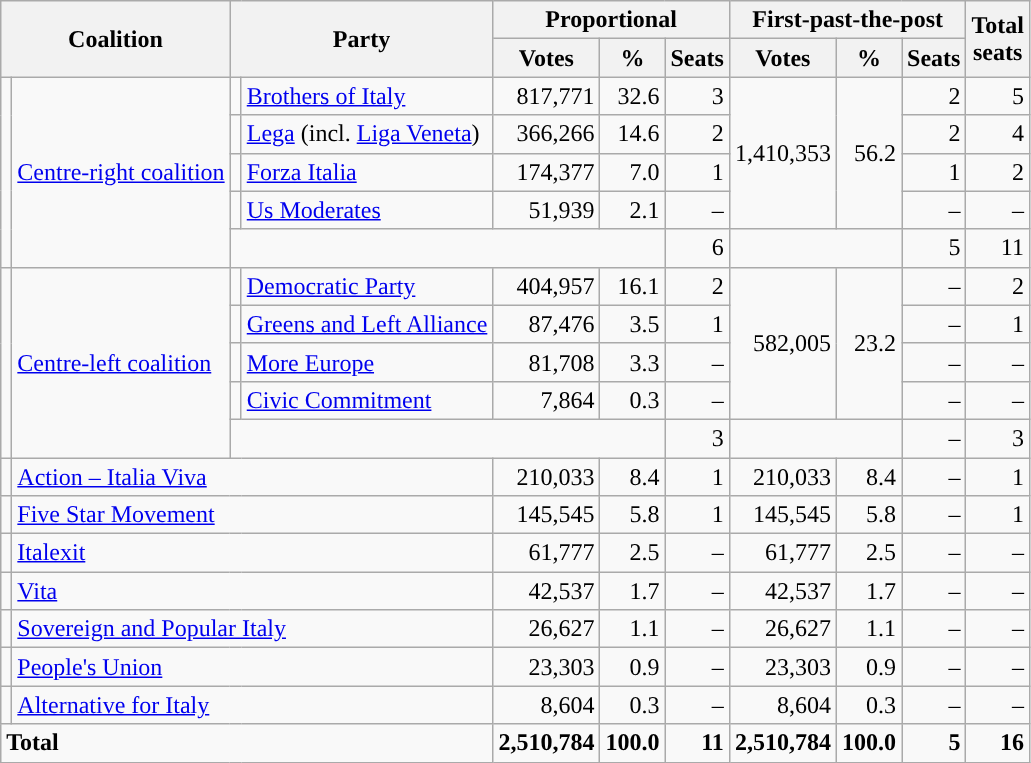<table class="wikitable" style="text-align:right">
<tr>
<th colspan="2" rowspan="2">Coalition</th>
<th colspan=2 rowspan=2>Party</th>
<th colspan="3"  style="text-align:center; vertical-align:top;">Proportional</th>
<th colspan="3"  style="text-align:center; vertical-align:top;">First-past-the-post</th>
<th style="text-align:center;" rowspan="2">Total<br>seats</th>
</tr>
<tr>
<th style="text-align:center; vertical-align:bottom;">Votes</th>
<th style="text-align:center; vertical-align:bottom;">%</th>
<th style="text-align:center; vertical-align:bottom;">Seats</th>
<th style="text-align:center; vertical-align:bottom;">Votes</th>
<th style="text-align:center; vertical-align:bottom;">%</th>
<th style="text-align:center; vertical-align:bottom;">Seats</th>
</tr>
<tr>
<td rowspan="5"></td>
<td style="text-align:left;" rowspan="5"><a href='#'>Centre-right coalition</a></td>
<td></td>
<td align=left><a href='#'>Brothers of Italy</a></td>
<td>817,771</td>
<td>32.6</td>
<td>3</td>
<td rowspan="4">1,410,353</td>
<td rowspan="4">56.2</td>
<td>2</td>
<td>5</td>
</tr>
<tr>
<td></td>
<td align=left><a href='#'>Lega</a> (incl. <a href='#'>Liga Veneta</a>)</td>
<td>366,266</td>
<td>14.6</td>
<td>2</td>
<td>2</td>
<td>4</td>
</tr>
<tr>
<td></td>
<td align=left><a href='#'>Forza Italia</a></td>
<td>174,377</td>
<td>7.0</td>
<td>1</td>
<td>1</td>
<td>2</td>
</tr>
<tr>
<td></td>
<td align=left><a href='#'>Us Moderates</a></td>
<td>51,939</td>
<td>2.1</td>
<td>–</td>
<td>–</td>
<td>–</td>
</tr>
<tr>
<td colspan="4" style="text-align:left;"></td>
<td>6</td>
<td colspan="2"></td>
<td>5</td>
<td>11</td>
</tr>
<tr>
<td rowspan="5"></td>
<td style="text-align:left;" rowspan="5"><a href='#'>Centre-left coalition</a></td>
<td></td>
<td align=left><a href='#'>Democratic Party</a></td>
<td>404,957</td>
<td>16.1</td>
<td>2</td>
<td rowspan="4">582,005</td>
<td rowspan="4">23.2</td>
<td>–</td>
<td>2</td>
</tr>
<tr>
<td></td>
<td align=left><a href='#'>Greens and Left Alliance</a></td>
<td>87,476</td>
<td>3.5</td>
<td>1</td>
<td>–</td>
<td>1</td>
</tr>
<tr>
<td></td>
<td align=left><a href='#'>More Europe</a></td>
<td>81,708</td>
<td>3.3</td>
<td>–</td>
<td>–</td>
<td>–</td>
</tr>
<tr>
<td></td>
<td align=left><a href='#'>Civic Commitment</a></td>
<td>7,864</td>
<td>0.3</td>
<td>–</td>
<td>–</td>
<td>–</td>
</tr>
<tr>
<td colspan="4" style="text-align:left;"></td>
<td>3</td>
<td colspan="2"></td>
<td>–</td>
<td>3</td>
</tr>
<tr>
<td style="background:"></td>
<td colspan="3" style="text-align:left;"><a href='#'>Action – Italia Viva</a></td>
<td>210,033</td>
<td>8.4</td>
<td>1</td>
<td>210,033</td>
<td>8.4</td>
<td>–</td>
<td>1</td>
</tr>
<tr 、>
<td style="background:"></td>
<td colspan="3" style="text-align:left;"><a href='#'>Five Star Movement</a></td>
<td>145,545</td>
<td>5.8</td>
<td>1</td>
<td>145,545</td>
<td>5.8</td>
<td>–</td>
<td>1</td>
</tr>
<tr 、>
<td style="background:"></td>
<td colspan="3" style="text-align:left;"><a href='#'>Italexit</a></td>
<td>61,777</td>
<td>2.5</td>
<td>–</td>
<td>61,777</td>
<td>2.5</td>
<td>–</td>
<td>–</td>
</tr>
<tr 、>
<td style="background:"></td>
<td colspan="3" style="text-align:left;"><a href='#'>Vita</a></td>
<td>42,537</td>
<td>1.7</td>
<td>–</td>
<td>42,537</td>
<td>1.7</td>
<td>–</td>
<td>–</td>
</tr>
<tr 、>
<td style="background:"></td>
<td colspan="3" style="text-align:left;"><a href='#'>Sovereign and Popular Italy</a></td>
<td>26,627</td>
<td>1.1</td>
<td>–</td>
<td>26,627</td>
<td>1.1</td>
<td>–</td>
<td>–</td>
</tr>
<tr 、>
<td style="background:"></td>
<td colspan="3" style="text-align:left;"><a href='#'>People's Union</a></td>
<td>23,303</td>
<td>0.9</td>
<td>–</td>
<td>23,303</td>
<td>0.9</td>
<td>–</td>
<td>–</td>
</tr>
<tr 、>
<td style="background:"></td>
<td colspan="3" style="text-align:left;"><a href='#'>Alternative for Italy</a></td>
<td>8,604</td>
<td>0.3</td>
<td>–</td>
<td>8,604</td>
<td>0.3</td>
<td>–</td>
<td>–</td>
</tr>
<tr>
<td colspan="4" style="text-align:left;"><strong>Total</strong></td>
<td><strong>2,510,784</strong></td>
<td><strong>100.0</strong></td>
<td><strong>11</strong></td>
<td><strong>2,510,784</strong></td>
<td><strong>100.0</strong></td>
<td><strong>5</strong></td>
<td><strong>16</strong></td>
</tr>
</table>
